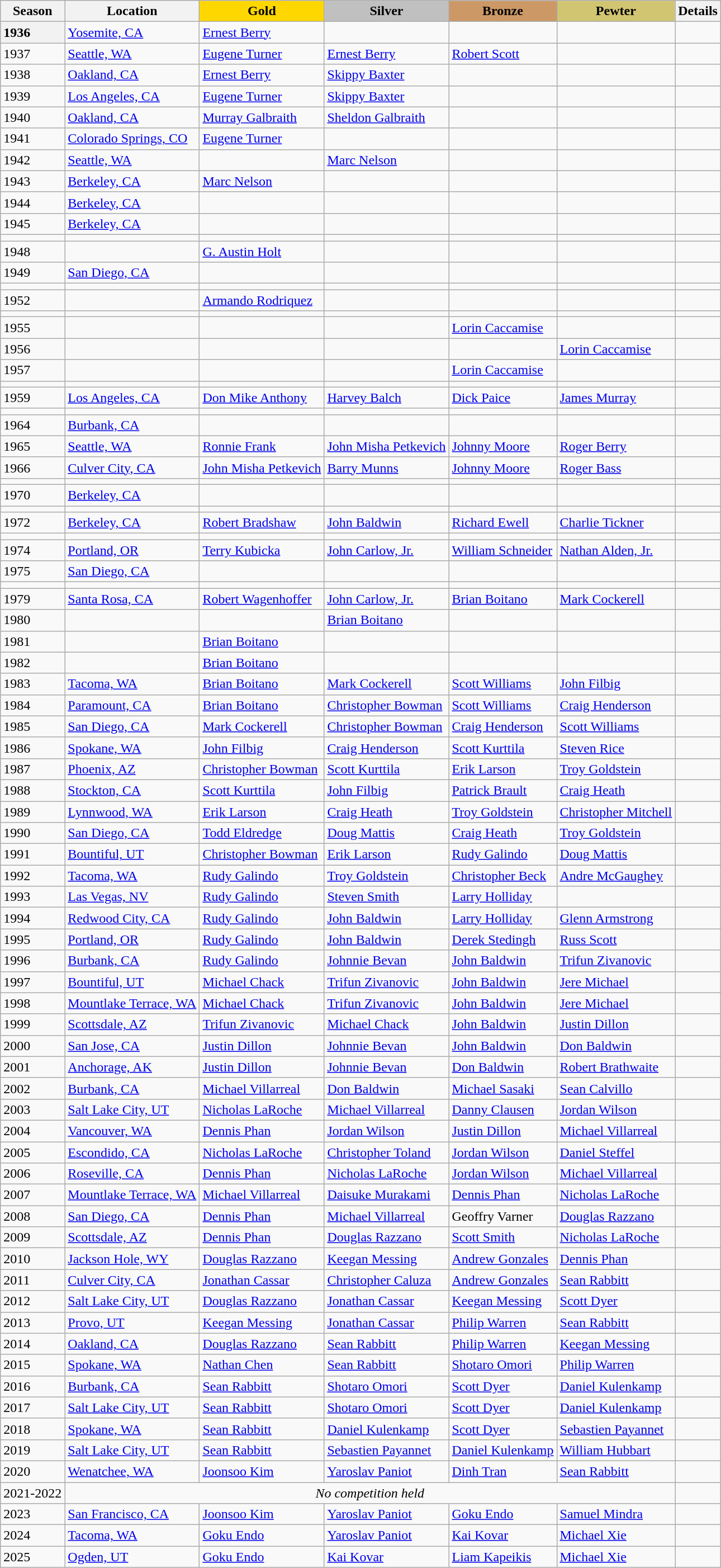<table class="wikitable">
<tr>
<th>Season</th>
<th>Location</th>
<td align=center bgcolor=gold><strong>Gold</strong></td>
<td align=center bgcolor=silver><strong>Silver</strong></td>
<td align=center bgcolor=cc9966><strong>Bronze</strong></td>
<td align=center bgcolor=d1c571><strong>Pewter</strong></td>
<th>Details</th>
</tr>
<tr>
<th scope="row" style="text-align:left">1936</th>
<td><a href='#'>Yosemite, CA</a></td>
<td><a href='#'>Ernest Berry</a></td>
<td></td>
<td></td>
<td></td>
<td></td>
</tr>
<tr>
<td>1937</td>
<td><a href='#'>Seattle, WA</a></td>
<td><a href='#'>Eugene Turner</a></td>
<td><a href='#'>Ernest Berry</a></td>
<td><a href='#'>Robert Scott</a></td>
<td></td>
<td></td>
</tr>
<tr>
<td>1938</td>
<td><a href='#'>Oakland, CA</a></td>
<td><a href='#'>Ernest Berry</a></td>
<td><a href='#'>Skippy Baxter</a></td>
<td></td>
<td></td>
<td></td>
</tr>
<tr>
<td>1939</td>
<td><a href='#'>Los Angeles, CA</a></td>
<td><a href='#'>Eugene Turner</a></td>
<td><a href='#'>Skippy Baxter</a></td>
<td></td>
<td></td>
<td></td>
</tr>
<tr>
<td>1940</td>
<td><a href='#'>Oakland, CA</a></td>
<td><a href='#'>Murray Galbraith</a></td>
<td><a href='#'>Sheldon Galbraith</a></td>
<td></td>
<td></td>
<td></td>
</tr>
<tr>
<td>1941</td>
<td><a href='#'>Colorado Springs, CO</a></td>
<td><a href='#'>Eugene Turner</a></td>
<td></td>
<td></td>
<td></td>
<td></td>
</tr>
<tr>
<td>1942</td>
<td><a href='#'>Seattle, WA</a></td>
<td></td>
<td><a href='#'>Marc Nelson</a></td>
<td></td>
<td></td>
<td></td>
</tr>
<tr>
<td>1943</td>
<td><a href='#'>Berkeley, CA</a></td>
<td><a href='#'>Marc Nelson</a></td>
<td></td>
<td></td>
<td></td>
<td></td>
</tr>
<tr>
<td>1944</td>
<td><a href='#'>Berkeley, CA</a></td>
<td></td>
<td></td>
<td></td>
<td></td>
<td></td>
</tr>
<tr>
<td>1945</td>
<td><a href='#'>Berkeley, CA</a></td>
<td></td>
<td></td>
<td></td>
<td></td>
<td></td>
</tr>
<tr>
<td></td>
<td></td>
<td></td>
<td></td>
<td></td>
<td></td>
</tr>
<tr>
<td>1948</td>
<td></td>
<td><a href='#'>G. Austin Holt</a></td>
<td></td>
<td></td>
<td></td>
<td></td>
</tr>
<tr>
<td>1949</td>
<td><a href='#'>San Diego, CA</a></td>
<td></td>
<td></td>
<td></td>
<td></td>
<td></td>
</tr>
<tr>
<td></td>
<td></td>
<td></td>
<td></td>
<td></td>
<td></td>
</tr>
<tr>
<td>1952</td>
<td></td>
<td><a href='#'>Armando Rodriquez</a></td>
<td></td>
<td></td>
<td></td>
<td></td>
</tr>
<tr>
<td></td>
<td></td>
<td></td>
<td></td>
<td></td>
<td></td>
</tr>
<tr>
<td>1955</td>
<td></td>
<td></td>
<td></td>
<td><a href='#'>Lorin Caccamise</a></td>
<td></td>
<td></td>
</tr>
<tr>
<td>1956</td>
<td></td>
<td></td>
<td></td>
<td></td>
<td><a href='#'>Lorin Caccamise</a></td>
<td></td>
</tr>
<tr>
<td>1957</td>
<td></td>
<td></td>
<td></td>
<td><a href='#'>Lorin Caccamise</a></td>
<td></td>
<td></td>
</tr>
<tr>
<td></td>
<td></td>
<td></td>
<td></td>
<td></td>
<td></td>
</tr>
<tr>
<td>1959</td>
<td><a href='#'>Los Angeles, CA</a></td>
<td><a href='#'>Don Mike Anthony</a></td>
<td><a href='#'>Harvey Balch</a></td>
<td><a href='#'>Dick Paice</a></td>
<td><a href='#'>James Murray</a></td>
<td></td>
</tr>
<tr>
<td></td>
<td></td>
<td></td>
<td></td>
<td></td>
<td></td>
</tr>
<tr>
<td>1964</td>
<td><a href='#'>Burbank, CA</a></td>
<td></td>
<td></td>
<td></td>
<td></td>
<td></td>
</tr>
<tr>
<td>1965</td>
<td><a href='#'>Seattle, WA</a></td>
<td><a href='#'>Ronnie Frank</a></td>
<td><a href='#'>John Misha Petkevich</a></td>
<td><a href='#'>Johnny Moore</a></td>
<td><a href='#'>Roger Berry</a></td>
<td></td>
</tr>
<tr>
<td>1966</td>
<td><a href='#'>Culver City, CA</a></td>
<td><a href='#'>John Misha Petkevich</a></td>
<td><a href='#'>Barry Munns</a></td>
<td><a href='#'>Johnny Moore</a></td>
<td><a href='#'>Roger Bass</a></td>
<td></td>
</tr>
<tr>
<td></td>
<td></td>
<td></td>
<td></td>
<td></td>
<td></td>
</tr>
<tr>
<td>1970</td>
<td><a href='#'>Berkeley, CA</a></td>
<td></td>
<td></td>
<td></td>
<td></td>
<td></td>
</tr>
<tr>
<td></td>
<td></td>
<td></td>
<td></td>
<td></td>
<td></td>
</tr>
<tr>
<td>1972</td>
<td><a href='#'>Berkeley, CA</a></td>
<td><a href='#'>Robert Bradshaw</a></td>
<td><a href='#'>John Baldwin</a></td>
<td><a href='#'>Richard Ewell</a></td>
<td><a href='#'>Charlie Tickner</a></td>
<td></td>
</tr>
<tr>
<td></td>
<td></td>
<td></td>
<td></td>
<td></td>
<td></td>
</tr>
<tr>
<td>1974</td>
<td><a href='#'>Portland, OR</a></td>
<td><a href='#'>Terry Kubicka</a></td>
<td><a href='#'>John Carlow, Jr.</a></td>
<td><a href='#'>William Schneider</a></td>
<td><a href='#'>Nathan Alden, Jr.</a></td>
<td></td>
</tr>
<tr>
<td>1975</td>
<td><a href='#'>San Diego, CA</a></td>
<td></td>
<td></td>
<td></td>
<td></td>
<td></td>
</tr>
<tr>
<td></td>
<td></td>
<td></td>
<td></td>
<td></td>
<td></td>
</tr>
<tr>
<td>1979</td>
<td><a href='#'>Santa Rosa, CA</a></td>
<td><a href='#'>Robert Wagenhoffer</a></td>
<td><a href='#'>John Carlow, Jr.</a></td>
<td><a href='#'>Brian Boitano</a></td>
<td><a href='#'>Mark Cockerell</a></td>
<td></td>
</tr>
<tr>
<td>1980</td>
<td></td>
<td></td>
<td><a href='#'>Brian Boitano</a></td>
<td></td>
<td></td>
<td></td>
</tr>
<tr>
<td>1981</td>
<td></td>
<td><a href='#'>Brian Boitano</a></td>
<td></td>
<td></td>
<td></td>
<td></td>
</tr>
<tr>
<td>1982</td>
<td></td>
<td><a href='#'>Brian Boitano</a></td>
<td></td>
<td></td>
<td></td>
<td></td>
</tr>
<tr>
<td>1983</td>
<td><a href='#'>Tacoma, WA</a></td>
<td><a href='#'>Brian Boitano</a></td>
<td><a href='#'>Mark Cockerell</a></td>
<td><a href='#'>Scott Williams</a></td>
<td><a href='#'>John Filbig</a></td>
<td></td>
</tr>
<tr>
<td>1984</td>
<td><a href='#'>Paramount, CA</a></td>
<td><a href='#'>Brian Boitano</a></td>
<td><a href='#'>Christopher Bowman</a></td>
<td><a href='#'>Scott Williams</a></td>
<td><a href='#'>Craig Henderson</a></td>
<td></td>
</tr>
<tr>
<td>1985</td>
<td><a href='#'>San Diego, CA</a></td>
<td><a href='#'>Mark Cockerell</a></td>
<td><a href='#'>Christopher Bowman</a></td>
<td><a href='#'>Craig Henderson</a></td>
<td><a href='#'>Scott Williams</a></td>
<td></td>
</tr>
<tr>
<td>1986</td>
<td><a href='#'>Spokane, WA</a></td>
<td><a href='#'>John Filbig</a></td>
<td><a href='#'>Craig Henderson</a></td>
<td><a href='#'>Scott Kurttila</a></td>
<td><a href='#'>Steven Rice</a></td>
<td></td>
</tr>
<tr>
<td>1987</td>
<td><a href='#'>Phoenix, AZ</a></td>
<td><a href='#'>Christopher Bowman</a></td>
<td><a href='#'>Scott Kurttila</a></td>
<td><a href='#'>Erik Larson</a></td>
<td><a href='#'>Troy Goldstein</a></td>
<td></td>
</tr>
<tr>
<td>1988</td>
<td><a href='#'>Stockton, CA</a></td>
<td><a href='#'>Scott Kurttila</a></td>
<td><a href='#'>John Filbig</a></td>
<td><a href='#'>Patrick Brault</a></td>
<td><a href='#'>Craig Heath</a></td>
<td></td>
</tr>
<tr>
<td>1989</td>
<td><a href='#'>Lynnwood, WA</a></td>
<td><a href='#'>Erik Larson</a></td>
<td><a href='#'>Craig Heath</a></td>
<td><a href='#'>Troy Goldstein</a></td>
<td><a href='#'>Christopher Mitchell</a></td>
<td></td>
</tr>
<tr>
<td>1990</td>
<td><a href='#'>San Diego, CA</a></td>
<td><a href='#'>Todd Eldredge</a></td>
<td><a href='#'>Doug Mattis</a></td>
<td><a href='#'>Craig Heath</a></td>
<td><a href='#'>Troy Goldstein</a></td>
<td></td>
</tr>
<tr>
<td>1991</td>
<td><a href='#'>Bountiful, UT</a></td>
<td><a href='#'>Christopher Bowman</a></td>
<td><a href='#'>Erik Larson</a></td>
<td><a href='#'>Rudy Galindo</a></td>
<td><a href='#'>Doug Mattis</a></td>
<td></td>
</tr>
<tr>
<td>1992</td>
<td><a href='#'>Tacoma, WA</a></td>
<td><a href='#'>Rudy Galindo</a></td>
<td><a href='#'>Troy Goldstein</a></td>
<td><a href='#'>Christopher Beck</a></td>
<td><a href='#'>Andre McGaughey</a></td>
<td></td>
</tr>
<tr>
<td>1993</td>
<td><a href='#'>Las Vegas, NV</a></td>
<td><a href='#'>Rudy Galindo</a></td>
<td><a href='#'>Steven Smith</a></td>
<td><a href='#'>Larry Holliday</a></td>
<td></td>
<td></td>
</tr>
<tr>
<td>1994</td>
<td><a href='#'>Redwood City, CA</a></td>
<td><a href='#'>Rudy Galindo</a></td>
<td><a href='#'>John Baldwin</a></td>
<td><a href='#'>Larry Holliday</a></td>
<td><a href='#'>Glenn Armstrong</a></td>
<td></td>
</tr>
<tr>
<td>1995</td>
<td><a href='#'>Portland, OR</a></td>
<td><a href='#'>Rudy Galindo</a></td>
<td><a href='#'>John Baldwin</a></td>
<td><a href='#'>Derek Stedingh</a></td>
<td><a href='#'>Russ Scott</a></td>
<td></td>
</tr>
<tr>
<td>1996</td>
<td><a href='#'>Burbank, CA</a></td>
<td><a href='#'>Rudy Galindo</a></td>
<td><a href='#'>Johnnie Bevan</a></td>
<td><a href='#'>John Baldwin</a></td>
<td><a href='#'>Trifun Zivanovic</a></td>
<td></td>
</tr>
<tr>
<td>1997</td>
<td><a href='#'>Bountiful, UT</a></td>
<td><a href='#'>Michael Chack</a></td>
<td><a href='#'>Trifun Zivanovic</a></td>
<td><a href='#'>John Baldwin</a></td>
<td><a href='#'>Jere Michael</a></td>
<td></td>
</tr>
<tr>
<td>1998</td>
<td><a href='#'>Mountlake Terrace, WA</a></td>
<td><a href='#'>Michael Chack</a></td>
<td><a href='#'>Trifun Zivanovic</a></td>
<td><a href='#'>John Baldwin</a></td>
<td><a href='#'>Jere Michael</a></td>
<td></td>
</tr>
<tr>
<td>1999</td>
<td><a href='#'>Scottsdale, AZ</a></td>
<td><a href='#'>Trifun Zivanovic</a></td>
<td><a href='#'>Michael Chack</a></td>
<td><a href='#'>John Baldwin</a></td>
<td><a href='#'>Justin Dillon</a></td>
<td></td>
</tr>
<tr>
<td>2000</td>
<td><a href='#'>San Jose, CA</a></td>
<td><a href='#'>Justin Dillon</a></td>
<td><a href='#'>Johnnie Bevan</a></td>
<td><a href='#'>John Baldwin</a></td>
<td><a href='#'>Don Baldwin</a></td>
<td></td>
</tr>
<tr>
<td>2001</td>
<td><a href='#'>Anchorage, AK</a></td>
<td><a href='#'>Justin Dillon</a></td>
<td><a href='#'>Johnnie Bevan</a></td>
<td><a href='#'>Don Baldwin</a></td>
<td><a href='#'>Robert Brathwaite</a></td>
<td></td>
</tr>
<tr>
<td>2002</td>
<td><a href='#'>Burbank, CA</a></td>
<td><a href='#'>Michael Villarreal</a></td>
<td><a href='#'>Don Baldwin</a></td>
<td><a href='#'>Michael Sasaki</a></td>
<td><a href='#'>Sean Calvillo</a></td>
<td></td>
</tr>
<tr>
<td>2003</td>
<td><a href='#'>Salt Lake City, UT</a></td>
<td><a href='#'>Nicholas LaRoche</a></td>
<td><a href='#'>Michael Villarreal</a></td>
<td><a href='#'>Danny Clausen</a></td>
<td><a href='#'>Jordan Wilson</a></td>
<td></td>
</tr>
<tr>
<td>2004</td>
<td><a href='#'>Vancouver, WA</a></td>
<td><a href='#'>Dennis Phan</a></td>
<td><a href='#'>Jordan Wilson</a></td>
<td><a href='#'>Justin Dillon</a></td>
<td><a href='#'>Michael Villarreal</a></td>
<td></td>
</tr>
<tr>
<td>2005</td>
<td><a href='#'>Escondido, CA</a></td>
<td><a href='#'>Nicholas LaRoche</a></td>
<td><a href='#'>Christopher Toland</a></td>
<td><a href='#'>Jordan Wilson</a></td>
<td><a href='#'>Daniel Steffel</a></td>
<td></td>
</tr>
<tr>
<td>2006</td>
<td><a href='#'>Roseville, CA</a></td>
<td><a href='#'>Dennis Phan</a></td>
<td><a href='#'>Nicholas LaRoche</a></td>
<td><a href='#'>Jordan Wilson</a></td>
<td><a href='#'>Michael Villarreal</a></td>
<td></td>
</tr>
<tr>
<td>2007</td>
<td><a href='#'>Mountlake Terrace, WA</a></td>
<td><a href='#'>Michael Villarreal</a></td>
<td><a href='#'>Daisuke Murakami</a></td>
<td><a href='#'>Dennis Phan</a></td>
<td><a href='#'>Nicholas LaRoche</a></td>
<td></td>
</tr>
<tr>
<td>2008</td>
<td><a href='#'>San Diego, CA</a></td>
<td><a href='#'>Dennis Phan</a></td>
<td><a href='#'>Michael Villarreal</a></td>
<td>Geoffry Varner</td>
<td><a href='#'>Douglas Razzano</a></td>
<td></td>
</tr>
<tr>
<td>2009</td>
<td><a href='#'>Scottsdale, AZ</a></td>
<td><a href='#'>Dennis Phan</a></td>
<td><a href='#'>Douglas Razzano</a></td>
<td><a href='#'>Scott Smith</a></td>
<td><a href='#'>Nicholas LaRoche</a></td>
<td></td>
</tr>
<tr>
<td>2010</td>
<td><a href='#'>Jackson Hole, WY</a></td>
<td><a href='#'>Douglas Razzano</a></td>
<td><a href='#'>Keegan Messing</a></td>
<td><a href='#'>Andrew Gonzales</a></td>
<td><a href='#'>Dennis Phan</a></td>
<td></td>
</tr>
<tr>
<td>2011</td>
<td><a href='#'>Culver City, CA</a></td>
<td><a href='#'>Jonathan Cassar</a></td>
<td><a href='#'>Christopher Caluza</a></td>
<td><a href='#'>Andrew Gonzales</a></td>
<td><a href='#'>Sean Rabbitt</a></td>
<td></td>
</tr>
<tr>
<td>2012</td>
<td><a href='#'>Salt Lake City, UT</a></td>
<td><a href='#'>Douglas Razzano</a></td>
<td><a href='#'>Jonathan Cassar</a></td>
<td><a href='#'>Keegan Messing</a></td>
<td><a href='#'>Scott Dyer</a></td>
<td></td>
</tr>
<tr>
<td>2013</td>
<td><a href='#'>Provo, UT</a></td>
<td><a href='#'>Keegan Messing</a></td>
<td><a href='#'>Jonathan Cassar</a></td>
<td><a href='#'>Philip Warren</a></td>
<td><a href='#'>Sean Rabbitt</a></td>
<td></td>
</tr>
<tr>
<td>2014</td>
<td><a href='#'>Oakland, CA</a></td>
<td><a href='#'>Douglas Razzano</a></td>
<td><a href='#'>Sean Rabbitt</a></td>
<td><a href='#'>Philip Warren</a></td>
<td><a href='#'>Keegan Messing</a></td>
<td></td>
</tr>
<tr>
<td>2015</td>
<td><a href='#'>Spokane, WA</a></td>
<td><a href='#'>Nathan Chen</a></td>
<td><a href='#'>Sean Rabbitt</a></td>
<td><a href='#'>Shotaro Omori</a></td>
<td><a href='#'>Philip Warren</a></td>
<td></td>
</tr>
<tr>
<td>2016</td>
<td><a href='#'>Burbank, CA</a></td>
<td><a href='#'>Sean Rabbitt</a></td>
<td><a href='#'>Shotaro Omori</a></td>
<td><a href='#'>Scott Dyer</a></td>
<td><a href='#'>Daniel Kulenkamp</a></td>
<td></td>
</tr>
<tr>
<td>2017</td>
<td><a href='#'>Salt Lake City, UT</a></td>
<td><a href='#'>Sean Rabbitt</a></td>
<td><a href='#'>Shotaro Omori</a></td>
<td><a href='#'>Scott Dyer</a></td>
<td><a href='#'>Daniel Kulenkamp</a></td>
<td></td>
</tr>
<tr>
<td>2018</td>
<td><a href='#'>Spokane, WA</a></td>
<td><a href='#'>Sean Rabbitt</a></td>
<td><a href='#'>Daniel Kulenkamp</a></td>
<td><a href='#'>Scott Dyer</a></td>
<td><a href='#'>Sebastien Payannet</a></td>
<td></td>
</tr>
<tr>
<td>2019</td>
<td><a href='#'>Salt Lake City, UT</a></td>
<td><a href='#'>Sean Rabbitt</a></td>
<td><a href='#'>Sebastien Payannet</a></td>
<td><a href='#'>Daniel Kulenkamp</a></td>
<td><a href='#'>William Hubbart</a></td>
<td></td>
</tr>
<tr>
<td>2020</td>
<td><a href='#'>Wenatchee, WA</a></td>
<td><a href='#'>Joonsoo Kim</a></td>
<td><a href='#'>Yaroslav Paniot</a></td>
<td><a href='#'>Dinh Tran</a></td>
<td><a href='#'>Sean Rabbitt</a></td>
<td></td>
</tr>
<tr>
<td>2021-2022</td>
<td colspan="5" align="center"><em>No competition held</em></td>
<td></td>
</tr>
<tr>
<td>2023</td>
<td><a href='#'>San Francisco, CA</a></td>
<td><a href='#'>Joonsoo Kim</a></td>
<td><a href='#'>Yaroslav Paniot</a></td>
<td><a href='#'>Goku Endo</a></td>
<td><a href='#'>Samuel Mindra</a></td>
<td></td>
</tr>
<tr>
<td>2024</td>
<td><a href='#'>Tacoma, WA</a></td>
<td><a href='#'>Goku Endo</a></td>
<td><a href='#'>Yaroslav Paniot</a></td>
<td><a href='#'>Kai Kovar</a></td>
<td><a href='#'>Michael Xie</a></td>
<td></td>
</tr>
<tr>
<td>2025</td>
<td><a href='#'>Ogden, UT</a></td>
<td><a href='#'>Goku Endo</a></td>
<td><a href='#'>Kai Kovar</a></td>
<td><a href='#'>Liam Kapeikis</a></td>
<td><a href='#'>Michael Xie</a></td>
<td></td>
</tr>
</table>
